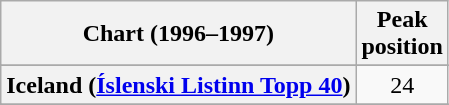<table class="wikitable sortable plainrowheaders" style="text-align:center">
<tr>
<th>Chart (1996–1997)</th>
<th>Peak<br>position</th>
</tr>
<tr>
</tr>
<tr>
</tr>
<tr>
</tr>
<tr>
<th scope="row">Iceland (<a href='#'>Íslenski Listinn Topp 40</a>)</th>
<td>24</td>
</tr>
<tr>
</tr>
<tr>
</tr>
<tr>
</tr>
<tr>
</tr>
</table>
